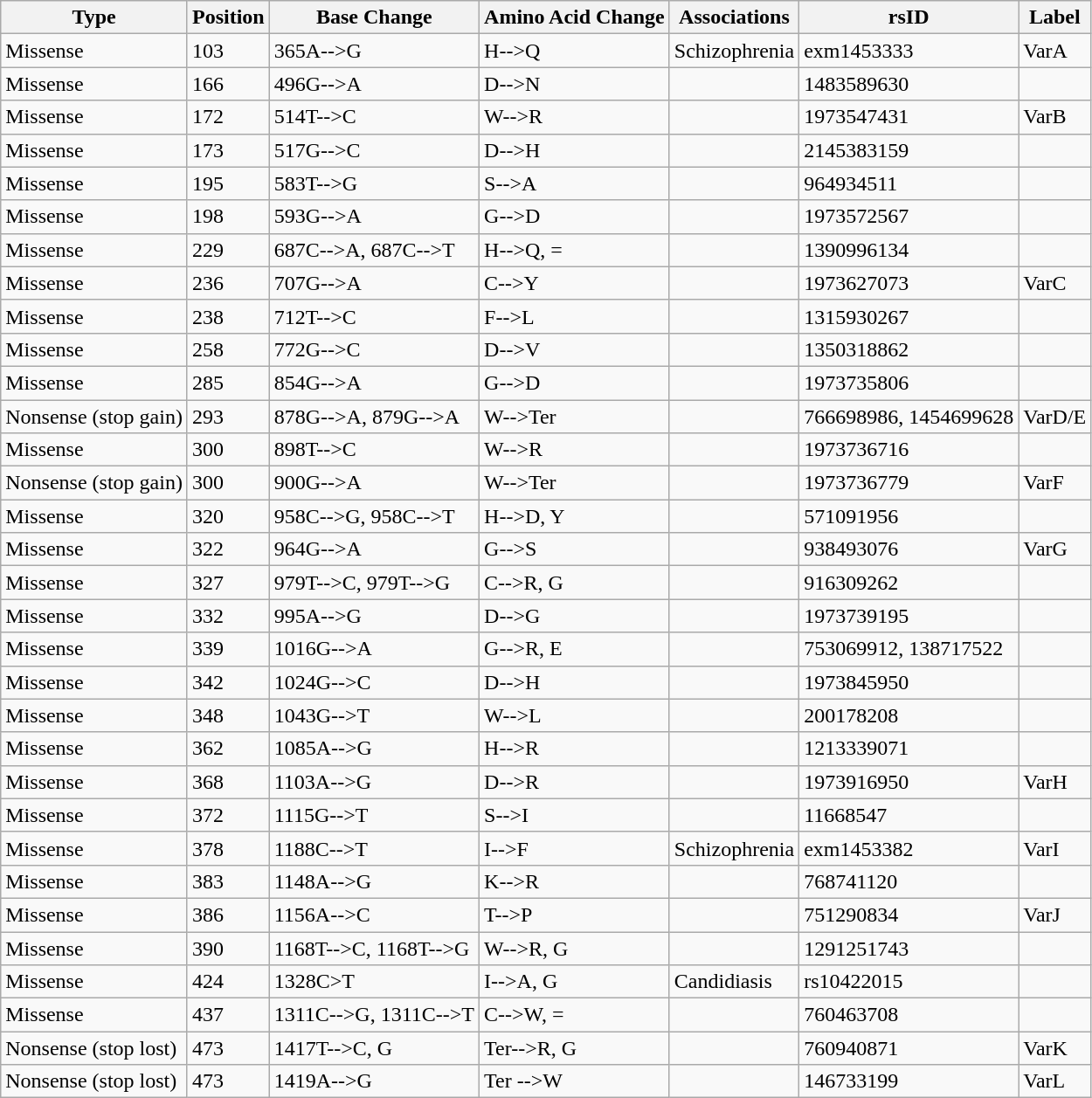<table class="wikitable">
<tr>
<th>Type</th>
<th>Position</th>
<th>Base Change</th>
<th>Amino Acid Change</th>
<th>Associations</th>
<th>rsID</th>
<th>Label</th>
</tr>
<tr>
<td>Missense</td>
<td>103</td>
<td>365A-->G</td>
<td>H-->Q</td>
<td>Schizophrenia</td>
<td>exm1453333</td>
<td>VarA</td>
</tr>
<tr>
<td>Missense</td>
<td>166</td>
<td>496G-->A</td>
<td>D-->N</td>
<td></td>
<td>1483589630</td>
<td></td>
</tr>
<tr>
<td>Missense</td>
<td>172</td>
<td>514T-->C</td>
<td>W-->R</td>
<td></td>
<td>1973547431</td>
<td>VarB</td>
</tr>
<tr>
<td>Missense</td>
<td>173</td>
<td>517G-->C</td>
<td>D-->H</td>
<td></td>
<td>2145383159</td>
<td></td>
</tr>
<tr>
<td>Missense</td>
<td>195</td>
<td>583T-->G</td>
<td>S-->A</td>
<td></td>
<td>964934511</td>
<td></td>
</tr>
<tr>
<td>Missense</td>
<td>198</td>
<td>593G-->A</td>
<td>G-->D</td>
<td></td>
<td>1973572567</td>
<td></td>
</tr>
<tr>
<td>Missense</td>
<td>229</td>
<td>687C-->A, 687C-->T</td>
<td>H-->Q, =</td>
<td></td>
<td>1390996134</td>
<td></td>
</tr>
<tr>
<td>Missense</td>
<td>236</td>
<td>707G-->A</td>
<td>C-->Y</td>
<td></td>
<td>1973627073</td>
<td>VarC</td>
</tr>
<tr>
<td>Missense</td>
<td>238</td>
<td>712T-->C</td>
<td>F-->L</td>
<td></td>
<td>1315930267</td>
<td></td>
</tr>
<tr>
<td>Missense</td>
<td>258</td>
<td>772G-->C</td>
<td>D-->V</td>
<td></td>
<td>1350318862</td>
<td></td>
</tr>
<tr>
<td>Missense</td>
<td>285</td>
<td>854G-->A</td>
<td>G-->D</td>
<td></td>
<td>1973735806</td>
<td></td>
</tr>
<tr>
<td>Nonsense (stop gain)</td>
<td>293</td>
<td>878G-->A, 879G-->A</td>
<td>W-->Ter</td>
<td></td>
<td>766698986, 1454699628</td>
<td>VarD/E</td>
</tr>
<tr>
<td>Missense</td>
<td>300</td>
<td>898T-->C</td>
<td>W-->R</td>
<td></td>
<td>1973736716</td>
<td></td>
</tr>
<tr>
<td>Nonsense (stop gain)</td>
<td>300</td>
<td>900G-->A</td>
<td>W-->Ter</td>
<td></td>
<td>1973736779</td>
<td>VarF</td>
</tr>
<tr>
<td>Missense</td>
<td>320</td>
<td>958C-->G, 958C-->T</td>
<td>H-->D, Y</td>
<td></td>
<td>571091956</td>
<td></td>
</tr>
<tr>
<td>Missense</td>
<td>322</td>
<td>964G-->A</td>
<td>G-->S</td>
<td></td>
<td>938493076</td>
<td>VarG</td>
</tr>
<tr>
<td>Missense</td>
<td>327</td>
<td>979T-->C, 979T-->G</td>
<td>C-->R, G</td>
<td></td>
<td>916309262</td>
<td></td>
</tr>
<tr>
<td>Missense</td>
<td>332</td>
<td>995A-->G</td>
<td>D-->G</td>
<td></td>
<td>1973739195</td>
<td></td>
</tr>
<tr>
<td>Missense</td>
<td>339</td>
<td>1016G-->A</td>
<td>G-->R, E</td>
<td></td>
<td>753069912, 138717522</td>
<td></td>
</tr>
<tr>
<td>Missense</td>
<td>342</td>
<td>1024G-->C</td>
<td>D-->H</td>
<td></td>
<td>1973845950</td>
<td></td>
</tr>
<tr>
<td>Missense</td>
<td>348</td>
<td>1043G-->T</td>
<td>W-->L</td>
<td></td>
<td>200178208</td>
<td></td>
</tr>
<tr>
<td>Missense</td>
<td>362</td>
<td>1085A-->G</td>
<td>H-->R</td>
<td></td>
<td>1213339071</td>
<td></td>
</tr>
<tr>
<td>Missense</td>
<td>368</td>
<td>1103A-->G</td>
<td>D-->R</td>
<td></td>
<td>1973916950</td>
<td>VarH</td>
</tr>
<tr>
<td>Missense</td>
<td>372</td>
<td>1115G-->T</td>
<td>S-->I</td>
<td></td>
<td>11668547</td>
<td></td>
</tr>
<tr>
<td>Missense</td>
<td>378</td>
<td>1188C-->T</td>
<td>I-->F</td>
<td>Schizophrenia</td>
<td>exm1453382</td>
<td>VarI</td>
</tr>
<tr>
<td>Missense</td>
<td>383</td>
<td>1148A-->G</td>
<td>K-->R</td>
<td></td>
<td>768741120</td>
<td></td>
</tr>
<tr>
<td>Missense</td>
<td>386</td>
<td>1156A-->C</td>
<td>T-->P</td>
<td></td>
<td>751290834</td>
<td>VarJ</td>
</tr>
<tr>
<td>Missense</td>
<td>390</td>
<td>1168T-->C, 1168T-->G</td>
<td>W-->R, G</td>
<td></td>
<td>1291251743</td>
<td></td>
</tr>
<tr>
<td>Missense</td>
<td>424</td>
<td>1328C>T</td>
<td>I-->A, G</td>
<td>Candidiasis</td>
<td>rs10422015</td>
<td></td>
</tr>
<tr>
<td>Missense</td>
<td>437</td>
<td>1311C-->G, 1311C-->T</td>
<td>C-->W, =</td>
<td></td>
<td>760463708</td>
<td></td>
</tr>
<tr>
<td>Nonsense (stop lost)</td>
<td>473</td>
<td>1417T-->C, G</td>
<td>Ter-->R, G</td>
<td></td>
<td>760940871</td>
<td>VarK</td>
</tr>
<tr>
<td>Nonsense (stop lost)</td>
<td>473</td>
<td>1419A-->G</td>
<td>Ter -->W</td>
<td></td>
<td>146733199</td>
<td>VarL</td>
</tr>
</table>
